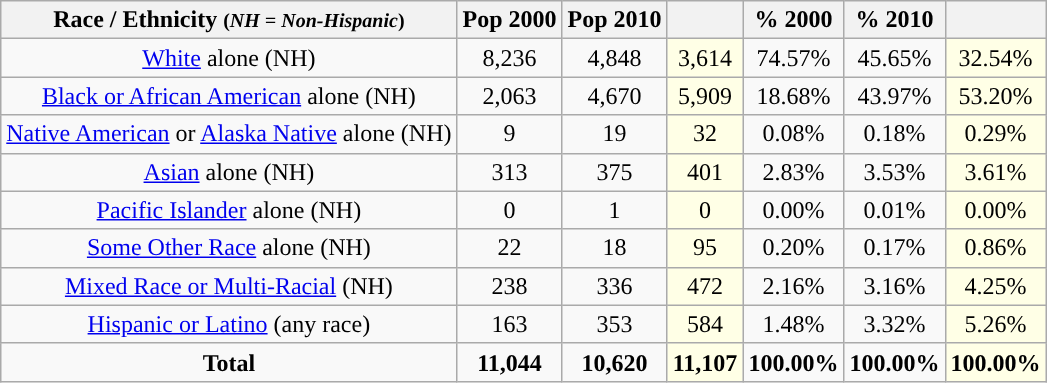<table class="wikitable"  style="text-align:center;">
<tr>
<th>Race / Ethnicity <small>(<em>NH = Non-Hispanic</em>)</small></th>
<th>Pop 2000</th>
<th>Pop 2010</th>
<th></th>
<th>% 2000</th>
<th>% 2010</th>
<th></th>
</tr>
<tr>
<td><a href='#'>White</a> alone (NH)</td>
<td>8,236</td>
<td>4,848</td>
<td style='background: #ffffe6;'>3,614</td>
<td>74.57%</td>
<td>45.65%</td>
<td style='background: #ffffe6;'>32.54%</td>
</tr>
<tr>
<td><a href='#'>Black or African American</a> alone (NH)</td>
<td>2,063</td>
<td>4,670</td>
<td style='background: #ffffe6;'>5,909</td>
<td>18.68%</td>
<td>43.97%</td>
<td style='background: #ffffe6;'>53.20%</td>
</tr>
<tr>
<td><a href='#'>Native American</a> or <a href='#'>Alaska Native</a> alone (NH)</td>
<td>9</td>
<td>19</td>
<td style='background: #ffffe6;'>32</td>
<td>0.08%</td>
<td>0.18%</td>
<td style='background: #ffffe6;'>0.29%</td>
</tr>
<tr>
<td><a href='#'>Asian</a> alone (NH)</td>
<td>313</td>
<td>375</td>
<td style='background: #ffffe6;'>401</td>
<td>2.83%</td>
<td>3.53%</td>
<td style='background: #ffffe6;'>3.61%</td>
</tr>
<tr>
<td><a href='#'>Pacific Islander</a> alone (NH)</td>
<td>0</td>
<td>1</td>
<td style='background: #ffffe6;'>0</td>
<td>0.00%</td>
<td>0.01%</td>
<td style='background: #ffffe6;'>0.00%</td>
</tr>
<tr>
<td><a href='#'>Some Other Race</a> alone (NH)</td>
<td>22</td>
<td>18</td>
<td style='background: #ffffe6;'>95</td>
<td>0.20%</td>
<td>0.17%</td>
<td style='background: #ffffe6;'>0.86%</td>
</tr>
<tr>
<td><a href='#'>Mixed Race or Multi-Racial</a> (NH)</td>
<td>238</td>
<td>336</td>
<td style='background: #ffffe6;'>472</td>
<td>2.16%</td>
<td>3.16%</td>
<td style='background: #ffffe6;'>4.25%</td>
</tr>
<tr>
<td><a href='#'>Hispanic or Latino</a> (any race)</td>
<td>163</td>
<td>353</td>
<td style='background: #ffffe6;'>584</td>
<td>1.48%</td>
<td>3.32%</td>
<td style='background: #ffffe6;'>5.26%</td>
</tr>
<tr>
<td><strong>Total</strong></td>
<td><strong>11,044</strong></td>
<td><strong>10,620</strong></td>
<td style='background: #ffffe6;'><strong>11,107</strong></td>
<td><strong>100.00%</strong></td>
<td><strong>100.00%</strong></td>
<td style='background: #ffffe6;'><strong>100.00%</strong></td>
</tr>
</table>
